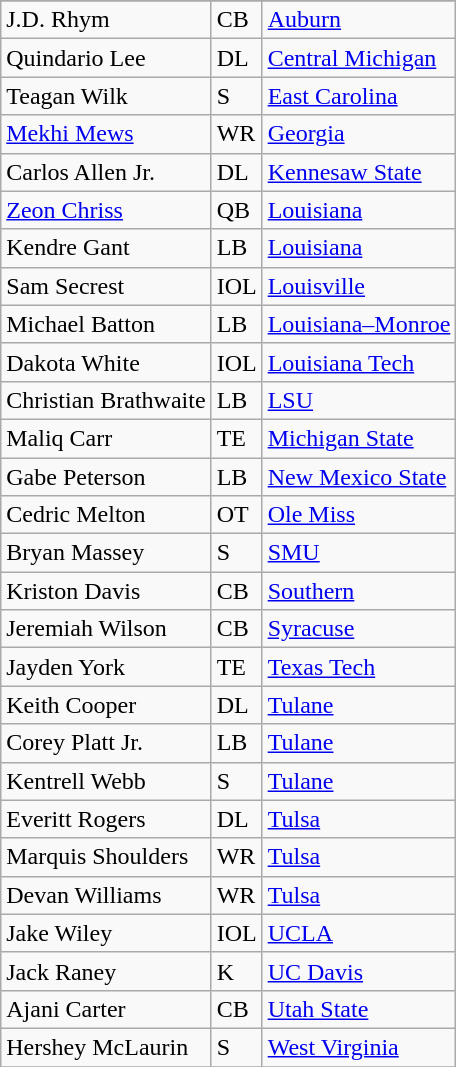<table class="wikitable">
<tr>
</tr>
<tr>
<td>J.D. Rhym</td>
<td>CB</td>
<td><a href='#'>Auburn</a></td>
</tr>
<tr>
<td>Quindario Lee</td>
<td>DL</td>
<td><a href='#'>Central Michigan</a></td>
</tr>
<tr>
<td>Teagan Wilk</td>
<td>S</td>
<td><a href='#'>East Carolina</a></td>
</tr>
<tr>
<td><a href='#'>Mekhi Mews</a></td>
<td>WR</td>
<td><a href='#'>Georgia</a></td>
</tr>
<tr>
<td>Carlos Allen Jr.</td>
<td>DL</td>
<td><a href='#'>Kennesaw State</a></td>
</tr>
<tr>
<td><a href='#'>Zeon Chriss</a></td>
<td>QB</td>
<td><a href='#'>Louisiana</a></td>
</tr>
<tr>
<td>Kendre Gant</td>
<td>LB</td>
<td><a href='#'>Louisiana</a></td>
</tr>
<tr>
<td>Sam Secrest</td>
<td>IOL</td>
<td><a href='#'>Louisville</a></td>
</tr>
<tr>
<td>Michael Batton</td>
<td>LB</td>
<td><a href='#'>Louisiana–Monroe</a></td>
</tr>
<tr>
<td>Dakota White</td>
<td>IOL</td>
<td><a href='#'>Louisiana Tech</a></td>
</tr>
<tr>
<td>Christian Brathwaite</td>
<td>LB</td>
<td><a href='#'>LSU</a></td>
</tr>
<tr>
<td>Maliq Carr</td>
<td>TE</td>
<td><a href='#'>Michigan State</a></td>
</tr>
<tr>
<td>Gabe Peterson</td>
<td>LB</td>
<td><a href='#'>New Mexico State</a></td>
</tr>
<tr>
<td>Cedric Melton</td>
<td>OT</td>
<td><a href='#'>Ole Miss</a></td>
</tr>
<tr>
<td>Bryan Massey</td>
<td>S</td>
<td><a href='#'>SMU</a></td>
</tr>
<tr>
<td>Kriston Davis</td>
<td>CB</td>
<td><a href='#'>Southern</a></td>
</tr>
<tr>
<td>Jeremiah Wilson</td>
<td>CB</td>
<td><a href='#'>Syracuse</a></td>
</tr>
<tr>
<td>Jayden York</td>
<td>TE</td>
<td><a href='#'>Texas Tech</a></td>
</tr>
<tr>
<td>Keith Cooper</td>
<td>DL</td>
<td><a href='#'>Tulane</a></td>
</tr>
<tr>
<td>Corey Platt Jr.</td>
<td>LB</td>
<td><a href='#'>Tulane</a></td>
</tr>
<tr>
<td>Kentrell Webb</td>
<td>S</td>
<td><a href='#'>Tulane</a></td>
</tr>
<tr>
<td>Everitt Rogers</td>
<td>DL</td>
<td><a href='#'>Tulsa</a></td>
</tr>
<tr>
<td>Marquis Shoulders</td>
<td>WR</td>
<td><a href='#'>Tulsa</a></td>
</tr>
<tr>
<td>Devan Williams</td>
<td>WR</td>
<td><a href='#'>Tulsa</a></td>
</tr>
<tr>
<td>Jake Wiley</td>
<td>IOL</td>
<td><a href='#'>UCLA</a></td>
</tr>
<tr>
<td>Jack Raney</td>
<td>K</td>
<td><a href='#'>UC Davis</a></td>
</tr>
<tr>
<td>Ajani Carter</td>
<td>CB</td>
<td><a href='#'>Utah State</a></td>
</tr>
<tr>
<td>Hershey McLaurin</td>
<td>S</td>
<td><a href='#'>West Virginia</a></td>
</tr>
<tr>
</tr>
</table>
